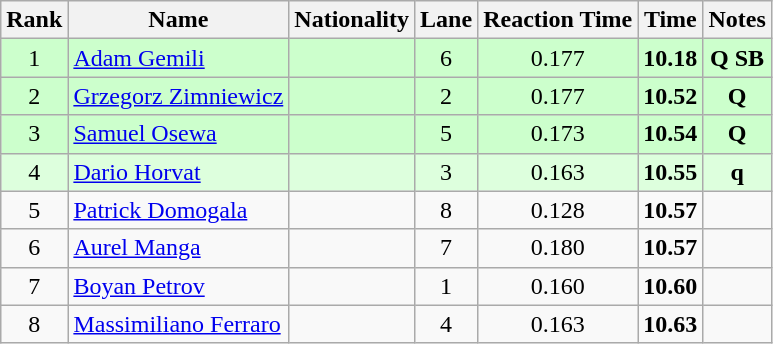<table class="wikitable sortable" style="text-align:center">
<tr>
<th>Rank</th>
<th>Name</th>
<th>Nationality</th>
<th>Lane</th>
<th>Reaction Time</th>
<th>Time</th>
<th>Notes</th>
</tr>
<tr bgcolor=ccffcc>
<td>1</td>
<td align=left><a href='#'>Adam Gemili</a></td>
<td align=left></td>
<td>6</td>
<td>0.177</td>
<td><strong>10.18</strong></td>
<td><strong>Q SB</strong></td>
</tr>
<tr bgcolor=ccffcc>
<td>2</td>
<td align=left><a href='#'>Grzegorz Zimniewicz</a></td>
<td align=left></td>
<td>2</td>
<td>0.177</td>
<td><strong>10.52</strong></td>
<td><strong>Q</strong></td>
</tr>
<tr bgcolor=ccffcc>
<td>3</td>
<td align=left><a href='#'>Samuel Osewa</a></td>
<td align=left></td>
<td>5</td>
<td>0.173</td>
<td><strong>10.54</strong></td>
<td><strong>Q</strong></td>
</tr>
<tr bgcolor=ddffdd>
<td>4</td>
<td align=left><a href='#'>Dario Horvat</a></td>
<td align=left></td>
<td>3</td>
<td>0.163</td>
<td><strong>10.55</strong></td>
<td><strong>q</strong></td>
</tr>
<tr>
<td>5</td>
<td align=left><a href='#'>Patrick Domogala</a></td>
<td align=left></td>
<td>8</td>
<td>0.128</td>
<td><strong>10.57</strong></td>
<td></td>
</tr>
<tr>
<td>6</td>
<td align=left><a href='#'>Aurel Manga</a></td>
<td align=left></td>
<td>7</td>
<td>0.180</td>
<td><strong>10.57</strong></td>
<td></td>
</tr>
<tr>
<td>7</td>
<td align=left><a href='#'>Boyan Petrov</a></td>
<td align=left></td>
<td>1</td>
<td>0.160</td>
<td><strong>10.60</strong></td>
<td></td>
</tr>
<tr>
<td>8</td>
<td align=left><a href='#'>Massimiliano Ferraro</a></td>
<td align=left></td>
<td>4</td>
<td>0.163</td>
<td><strong>10.63</strong></td>
<td></td>
</tr>
</table>
